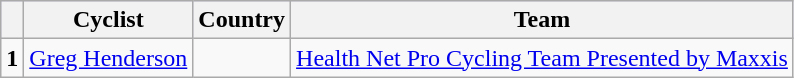<table class="wikitable">
<tr style="background:#ccccff;">
<th></th>
<th>Cyclist</th>
<th>Country</th>
<th>Team</th>
</tr>
<tr>
<td><strong>1</strong></td>
<td><a href='#'>Greg Henderson</a></td>
<td></td>
<td><a href='#'>Health Net Pro Cycling Team Presented by Maxxis</a></td>
</tr>
</table>
